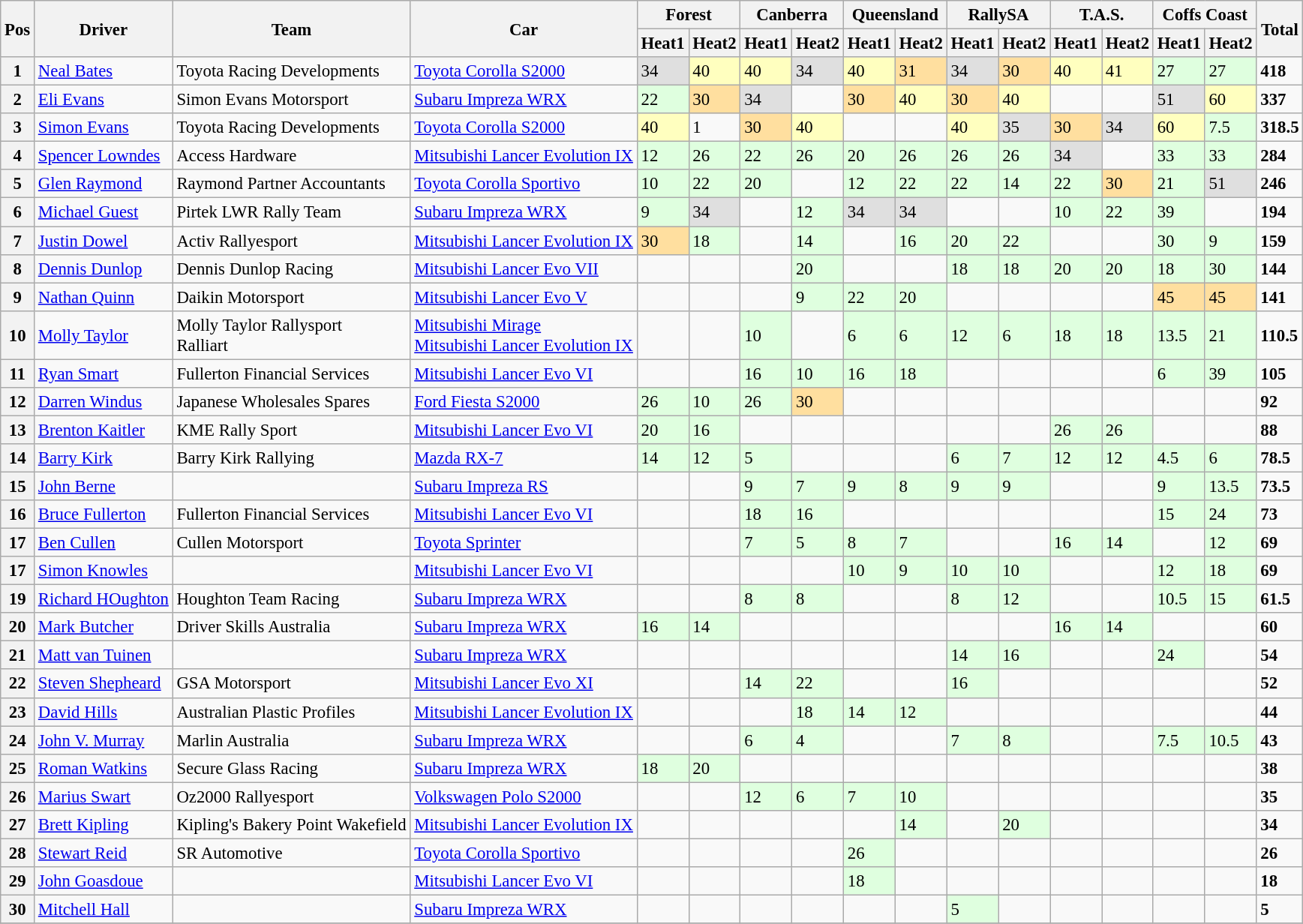<table class="wikitable" style="font-size: 95%;">
<tr>
<th rowspan=2>Pos</th>
<th rowspan=2>Driver</th>
<th rowspan=2>Team</th>
<th rowspan=2>Car</th>
<th colspan=2>Forest</th>
<th colspan=2>Canberra</th>
<th colspan=2>Queensland</th>
<th colspan=2>RallySA</th>
<th colspan=2>T.A.S.</th>
<th colspan=2>Coffs Coast</th>
<th rowspan=2>Total</th>
</tr>
<tr>
<th>Heat1</th>
<th>Heat2</th>
<th>Heat1</th>
<th>Heat2</th>
<th>Heat1</th>
<th>Heat2</th>
<th>Heat1</th>
<th>Heat2</th>
<th>Heat1</th>
<th>Heat2</th>
<th>Heat1</th>
<th>Heat2</th>
</tr>
<tr>
<th>1</th>
<td><a href='#'>Neal Bates</a></td>
<td>Toyota Racing Developments</td>
<td><a href='#'>Toyota Corolla S2000</a></td>
<td style="background:#dfdfdf;">34</td>
<td style="background:#ffffbf;">40</td>
<td style="background:#ffffbf;">40</td>
<td style="background:#dfdfdf;">34</td>
<td style="background:#ffffbf;">40</td>
<td style="background:#ffdf9f;">31</td>
<td style="background:#dfdfdf;">34</td>
<td style="background:#ffdf9f;">30</td>
<td style="background:#ffffbf;">40</td>
<td style="background:#ffffbf;">41</td>
<td style="background:#dfffdf;">27</td>
<td style="background:#dfffdf;">27</td>
<td><strong>418</strong></td>
</tr>
<tr>
<th>2</th>
<td><a href='#'>Eli Evans</a></td>
<td>Simon Evans Motorsport</td>
<td><a href='#'>Subaru Impreza WRX</a></td>
<td style="background:#dfffdf;">22</td>
<td style="background:#ffdf9f;">30</td>
<td style="background:#dfdfdf;">34</td>
<td></td>
<td style="background:#ffdf9f;">30</td>
<td style="background:#ffffbf;">40</td>
<td style="background:#ffdf9f;">30</td>
<td style="background:#ffffbf;">40</td>
<td></td>
<td></td>
<td style="background:#dfdfdf;">51</td>
<td style="background:#ffffbf;">60</td>
<td><strong>337</strong></td>
</tr>
<tr>
<th>3</th>
<td><a href='#'>Simon Evans</a></td>
<td>Toyota Racing Developments</td>
<td><a href='#'>Toyota Corolla S2000</a></td>
<td style="background:#ffffbf;">40</td>
<td>1</td>
<td style="background:#ffdf9f;">30</td>
<td style="background:#ffffbf;">40</td>
<td></td>
<td></td>
<td style="background:#ffffbf;">40</td>
<td style="background:#dfdfdf;">35</td>
<td style="background:#ffdf9f;">30</td>
<td style="background:#dfdfdf;">34</td>
<td style="background:#ffffbf;">60</td>
<td style="background:#dfffdf;">7.5</td>
<td><strong>318.5</strong></td>
</tr>
<tr>
<th>4</th>
<td><a href='#'>Spencer Lowndes</a></td>
<td>Access Hardware</td>
<td><a href='#'>Mitsubishi Lancer Evolution IX</a></td>
<td style="background:#dfffdf;">12</td>
<td style="background:#dfffdf;">26</td>
<td style="background:#dfffdf;">22</td>
<td style="background:#dfffdf;">26</td>
<td style="background:#dfffdf;">20</td>
<td style="background:#dfffdf;">26</td>
<td style="background:#dfffdf;">26</td>
<td style="background:#dfffdf;">26</td>
<td style="background:#dfdfdf;">34</td>
<td></td>
<td style="background:#dfffdf;">33</td>
<td style="background:#dfffdf;">33</td>
<td><strong>284</strong></td>
</tr>
<tr>
<th>5</th>
<td><a href='#'>Glen Raymond</a></td>
<td>Raymond Partner Accountants</td>
<td><a href='#'>Toyota Corolla Sportivo</a></td>
<td style="background:#dfffdf;">10</td>
<td style="background:#dfffdf;">22</td>
<td style="background:#dfffdf;">20</td>
<td></td>
<td style="background:#dfffdf;">12</td>
<td style="background:#dfffdf;">22</td>
<td style="background:#dfffdf;">22</td>
<td style="background:#dfffdf;">14</td>
<td style="background:#dfffdf;">22</td>
<td style="background:#ffdf9f;">30</td>
<td style="background:#dfffdf;">21</td>
<td style="background:#dfdfdf;">51</td>
<td><strong>246</strong></td>
</tr>
<tr>
<th>6</th>
<td><a href='#'>Michael Guest</a></td>
<td>Pirtek LWR Rally Team</td>
<td><a href='#'>Subaru Impreza WRX</a></td>
<td style="background:#dfffdf;">9</td>
<td style="background:#dfdfdf;">34</td>
<td></td>
<td style="background:#dfffdf;">12</td>
<td style="background:#dfdfdf;">34</td>
<td style="background:#dfdfdf;">34</td>
<td></td>
<td></td>
<td style="background:#dfffdf;">10</td>
<td style="background:#dfffdf;">22</td>
<td style="background:#dfffdf;">39</td>
<td></td>
<td><strong>194</strong></td>
</tr>
<tr>
<th>7</th>
<td><a href='#'>Justin Dowel</a></td>
<td>Activ Rallyesport</td>
<td><a href='#'>Mitsubishi Lancer Evolution IX</a></td>
<td style="background:#ffdf9f;">30</td>
<td style="background:#dfffdf;">18</td>
<td></td>
<td style="background:#dfffdf;">14</td>
<td></td>
<td style="background:#dfffdf;">16</td>
<td style="background:#dfffdf;">20</td>
<td style="background:#dfffdf;">22</td>
<td></td>
<td></td>
<td style="background:#dfffdf;">30</td>
<td style="background:#dfffdf;">9</td>
<td><strong>159</strong></td>
</tr>
<tr>
<th>8</th>
<td><a href='#'>Dennis Dunlop</a></td>
<td>Dennis Dunlop Racing</td>
<td><a href='#'>Mitsubishi Lancer Evo VII</a></td>
<td></td>
<td></td>
<td></td>
<td style="background:#dfffdf;">20</td>
<td></td>
<td></td>
<td style="background:#dfffdf;">18</td>
<td style="background:#dfffdf;">18</td>
<td style="background:#dfffdf;">20</td>
<td style="background:#dfffdf;">20</td>
<td style="background:#dfffdf;">18</td>
<td style="background:#dfffdf;">30</td>
<td><strong>144</strong></td>
</tr>
<tr>
<th>9</th>
<td><a href='#'>Nathan Quinn</a></td>
<td>Daikin Motorsport</td>
<td><a href='#'>Mitsubishi Lancer Evo V</a></td>
<td></td>
<td></td>
<td></td>
<td style="background:#dfffdf;">9</td>
<td style="background:#dfffdf;">22</td>
<td style="background:#dfffdf;">20</td>
<td></td>
<td></td>
<td></td>
<td></td>
<td style="background:#ffdf9f;">45</td>
<td style="background:#ffdf9f;">45</td>
<td><strong>141</strong></td>
</tr>
<tr>
<th>10</th>
<td><a href='#'>Molly Taylor</a></td>
<td>Molly Taylor Rallysport<br>Ralliart</td>
<td><a href='#'>Mitsubishi Mirage</a><br><a href='#'>Mitsubishi Lancer Evolution IX</a></td>
<td></td>
<td></td>
<td style="background:#dfffdf;">10</td>
<td></td>
<td style="background:#dfffdf;">6</td>
<td style="background:#dfffdf;">6</td>
<td style="background:#dfffdf;">12</td>
<td style="background:#dfffdf;">6</td>
<td style="background:#dfffdf;">18</td>
<td style="background:#dfffdf;">18</td>
<td style="background:#dfffdf;">13.5</td>
<td style="background:#dfffdf;">21</td>
<td><strong>110.5</strong></td>
</tr>
<tr>
<th>11</th>
<td><a href='#'>Ryan Smart</a></td>
<td>Fullerton Financial Services</td>
<td><a href='#'>Mitsubishi Lancer Evo VI</a></td>
<td></td>
<td></td>
<td style="background:#dfffdf;">16</td>
<td style="background:#dfffdf;">10</td>
<td style="background:#dfffdf;">16</td>
<td style="background:#dfffdf;">18</td>
<td></td>
<td></td>
<td></td>
<td></td>
<td style="background:#dfffdf;">6</td>
<td style="background:#dfffdf;">39</td>
<td><strong>105</strong></td>
</tr>
<tr>
<th>12</th>
<td><a href='#'>Darren Windus</a></td>
<td>Japanese Wholesales Spares</td>
<td><a href='#'>Ford Fiesta S2000</a></td>
<td style="background:#dfffdf;">26</td>
<td style="background:#dfffdf;">10</td>
<td style="background:#dfffdf;">26</td>
<td style="background:#ffdf9f;">30</td>
<td></td>
<td></td>
<td></td>
<td></td>
<td></td>
<td></td>
<td></td>
<td></td>
<td><strong>92</strong></td>
</tr>
<tr>
<th>13</th>
<td><a href='#'>Brenton Kaitler</a></td>
<td>KME Rally Sport</td>
<td><a href='#'>Mitsubishi Lancer Evo VI</a></td>
<td style="background:#dfffdf;">20</td>
<td style="background:#dfffdf;">16</td>
<td></td>
<td></td>
<td></td>
<td></td>
<td></td>
<td></td>
<td style="background:#dfffdf;">26</td>
<td style="background:#dfffdf;">26</td>
<td></td>
<td></td>
<td><strong>88</strong></td>
</tr>
<tr>
<th>14</th>
<td><a href='#'>Barry Kirk</a></td>
<td>Barry Kirk Rallying</td>
<td><a href='#'>Mazda RX-7</a></td>
<td style="background:#dfffdf;">14</td>
<td style="background:#dfffdf;">12</td>
<td style="background:#dfffdf;">5</td>
<td></td>
<td></td>
<td></td>
<td style="background:#dfffdf;">6</td>
<td style="background:#dfffdf;">7</td>
<td style="background:#dfffdf;">12</td>
<td style="background:#dfffdf;">12</td>
<td style="background:#dfffdf;">4.5</td>
<td style="background:#dfffdf;">6</td>
<td><strong>78.5</strong></td>
</tr>
<tr>
<th>15</th>
<td><a href='#'>John Berne</a></td>
<td></td>
<td><a href='#'>Subaru Impreza RS</a></td>
<td></td>
<td></td>
<td style="background:#dfffdf;">9</td>
<td style="background:#dfffdf;">7</td>
<td style="background:#dfffdf;">9</td>
<td style="background:#dfffdf;">8</td>
<td style="background:#dfffdf;">9</td>
<td style="background:#dfffdf;">9</td>
<td></td>
<td></td>
<td style="background:#dfffdf;">9</td>
<td style="background:#dfffdf;">13.5</td>
<td><strong>73.5</strong></td>
</tr>
<tr>
<th>16</th>
<td><a href='#'>Bruce Fullerton</a></td>
<td>Fullerton Financial Services</td>
<td><a href='#'>Mitsubishi Lancer Evo VI</a></td>
<td></td>
<td></td>
<td style="background:#dfffdf;">18</td>
<td style="background:#dfffdf;">16</td>
<td></td>
<td></td>
<td></td>
<td></td>
<td></td>
<td></td>
<td style="background:#dfffdf;">15</td>
<td style="background:#dfffdf;">24</td>
<td><strong>73</strong></td>
</tr>
<tr>
<th>17</th>
<td><a href='#'>Ben Cullen</a></td>
<td>Cullen Motorsport</td>
<td><a href='#'>Toyota Sprinter</a></td>
<td></td>
<td></td>
<td style="background:#dfffdf;">7</td>
<td style="background:#dfffdf;">5</td>
<td style="background:#dfffdf;">8</td>
<td style="background:#dfffdf;">7</td>
<td></td>
<td></td>
<td style="background:#dfffdf;">16</td>
<td style="background:#dfffdf;">14</td>
<td></td>
<td style="background:#dfffdf;">12</td>
<td><strong>69</strong></td>
</tr>
<tr>
<th>17</th>
<td><a href='#'>Simon Knowles</a></td>
<td></td>
<td><a href='#'>Mitsubishi Lancer Evo VI</a></td>
<td></td>
<td></td>
<td></td>
<td></td>
<td style="background:#dfffdf;">10</td>
<td style="background:#dfffdf;">9</td>
<td style="background:#dfffdf;">10</td>
<td style="background:#dfffdf;">10</td>
<td></td>
<td></td>
<td style="background:#dfffdf;">12</td>
<td style="background:#dfffdf;">18</td>
<td><strong>69</strong></td>
</tr>
<tr>
<th>19</th>
<td><a href='#'>Richard HOughton</a></td>
<td>Houghton Team Racing</td>
<td><a href='#'>Subaru Impreza WRX</a></td>
<td></td>
<td></td>
<td style="background:#dfffdf;">8</td>
<td style="background:#dfffdf;">8</td>
<td></td>
<td></td>
<td style="background:#dfffdf;">8</td>
<td style="background:#dfffdf;">12</td>
<td></td>
<td></td>
<td style="background:#dfffdf;">10.5</td>
<td style="background:#dfffdf;">15</td>
<td><strong>61.5</strong></td>
</tr>
<tr>
<th>20</th>
<td><a href='#'>Mark Butcher</a></td>
<td>Driver Skills Australia</td>
<td><a href='#'>Subaru Impreza WRX</a></td>
<td style="background:#dfffdf;">16</td>
<td style="background:#dfffdf;">14</td>
<td></td>
<td></td>
<td></td>
<td></td>
<td></td>
<td></td>
<td style="background:#dfffdf;">16</td>
<td style="background:#dfffdf;">14</td>
<td></td>
<td></td>
<td><strong>60</strong></td>
</tr>
<tr>
<th>21</th>
<td><a href='#'>Matt van Tuinen</a></td>
<td></td>
<td><a href='#'>Subaru Impreza WRX</a></td>
<td></td>
<td></td>
<td></td>
<td></td>
<td></td>
<td></td>
<td style="background:#dfffdf;">14</td>
<td style="background:#dfffdf;">16</td>
<td></td>
<td></td>
<td style="background:#dfffdf;">24</td>
<td></td>
<td><strong>54</strong></td>
</tr>
<tr>
<th>22</th>
<td><a href='#'>Steven Shepheard</a></td>
<td>GSA Motorsport</td>
<td><a href='#'>Mitsubishi Lancer Evo XI</a></td>
<td></td>
<td></td>
<td style="background:#dfffdf;">14</td>
<td style="background:#dfffdf;">22</td>
<td></td>
<td></td>
<td style="background:#dfffdf;">16</td>
<td></td>
<td></td>
<td></td>
<td></td>
<td></td>
<td><strong>52</strong></td>
</tr>
<tr>
<th>23</th>
<td><a href='#'>David Hills</a></td>
<td>Australian Plastic Profiles</td>
<td><a href='#'>Mitsubishi Lancer Evolution IX</a></td>
<td></td>
<td></td>
<td></td>
<td style="background:#dfffdf;">18</td>
<td style="background:#dfffdf;">14</td>
<td style="background:#dfffdf;">12</td>
<td></td>
<td></td>
<td></td>
<td></td>
<td></td>
<td></td>
<td><strong>44</strong></td>
</tr>
<tr>
<th>24</th>
<td><a href='#'>John V. Murray</a></td>
<td>Marlin Australia</td>
<td><a href='#'>Subaru Impreza WRX</a></td>
<td></td>
<td></td>
<td style="background:#dfffdf;">6</td>
<td style="background:#dfffdf;">4</td>
<td></td>
<td></td>
<td style="background:#dfffdf;">7</td>
<td style="background:#dfffdf;">8</td>
<td></td>
<td></td>
<td style="background:#dfffdf;">7.5</td>
<td style="background:#dfffdf;">10.5</td>
<td><strong>43</strong></td>
</tr>
<tr>
<th>25</th>
<td><a href='#'>Roman Watkins</a></td>
<td>Secure Glass Racing</td>
<td><a href='#'>Subaru Impreza WRX</a></td>
<td style="background:#dfffdf;">18</td>
<td style="background:#dfffdf;">20</td>
<td></td>
<td></td>
<td></td>
<td></td>
<td></td>
<td></td>
<td></td>
<td></td>
<td></td>
<td></td>
<td><strong>38</strong></td>
</tr>
<tr>
<th>26</th>
<td><a href='#'>Marius Swart</a></td>
<td>Oz2000 Rallyesport</td>
<td><a href='#'>Volkswagen Polo S2000</a></td>
<td></td>
<td></td>
<td style="background:#dfffdf;">12</td>
<td style="background:#dfffdf;">6</td>
<td style="background:#dfffdf;">7</td>
<td style="background:#dfffdf;">10</td>
<td></td>
<td></td>
<td></td>
<td></td>
<td></td>
<td></td>
<td><strong>35</strong></td>
</tr>
<tr>
<th>27</th>
<td><a href='#'>Brett Kipling</a></td>
<td>Kipling's Bakery Point Wakefield</td>
<td><a href='#'>Mitsubishi Lancer Evolution IX</a></td>
<td></td>
<td></td>
<td></td>
<td></td>
<td></td>
<td style="background:#dfffdf;">14</td>
<td></td>
<td style="background:#dfffdf;">20</td>
<td></td>
<td></td>
<td></td>
<td></td>
<td><strong>34</strong></td>
</tr>
<tr>
<th>28</th>
<td><a href='#'>Stewart Reid</a></td>
<td>SR Automotive</td>
<td><a href='#'>Toyota Corolla Sportivo</a></td>
<td></td>
<td></td>
<td></td>
<td></td>
<td style="background:#dfffdf;">26</td>
<td></td>
<td></td>
<td></td>
<td></td>
<td></td>
<td></td>
<td></td>
<td><strong>26</strong></td>
</tr>
<tr>
<th>29</th>
<td><a href='#'>John Goasdoue</a></td>
<td></td>
<td><a href='#'>Mitsubishi Lancer Evo VI</a></td>
<td></td>
<td></td>
<td></td>
<td></td>
<td style="background:#dfffdf;">18</td>
<td></td>
<td></td>
<td></td>
<td></td>
<td></td>
<td></td>
<td></td>
<td><strong>18</strong></td>
</tr>
<tr>
<th>30</th>
<td><a href='#'>Mitchell Hall</a></td>
<td></td>
<td><a href='#'>Subaru Impreza WRX</a></td>
<td></td>
<td></td>
<td></td>
<td></td>
<td></td>
<td></td>
<td style="background:#dfffdf;">5</td>
<td></td>
<td></td>
<td></td>
<td></td>
<td></td>
<td><strong>5</strong></td>
</tr>
<tr>
</tr>
</table>
